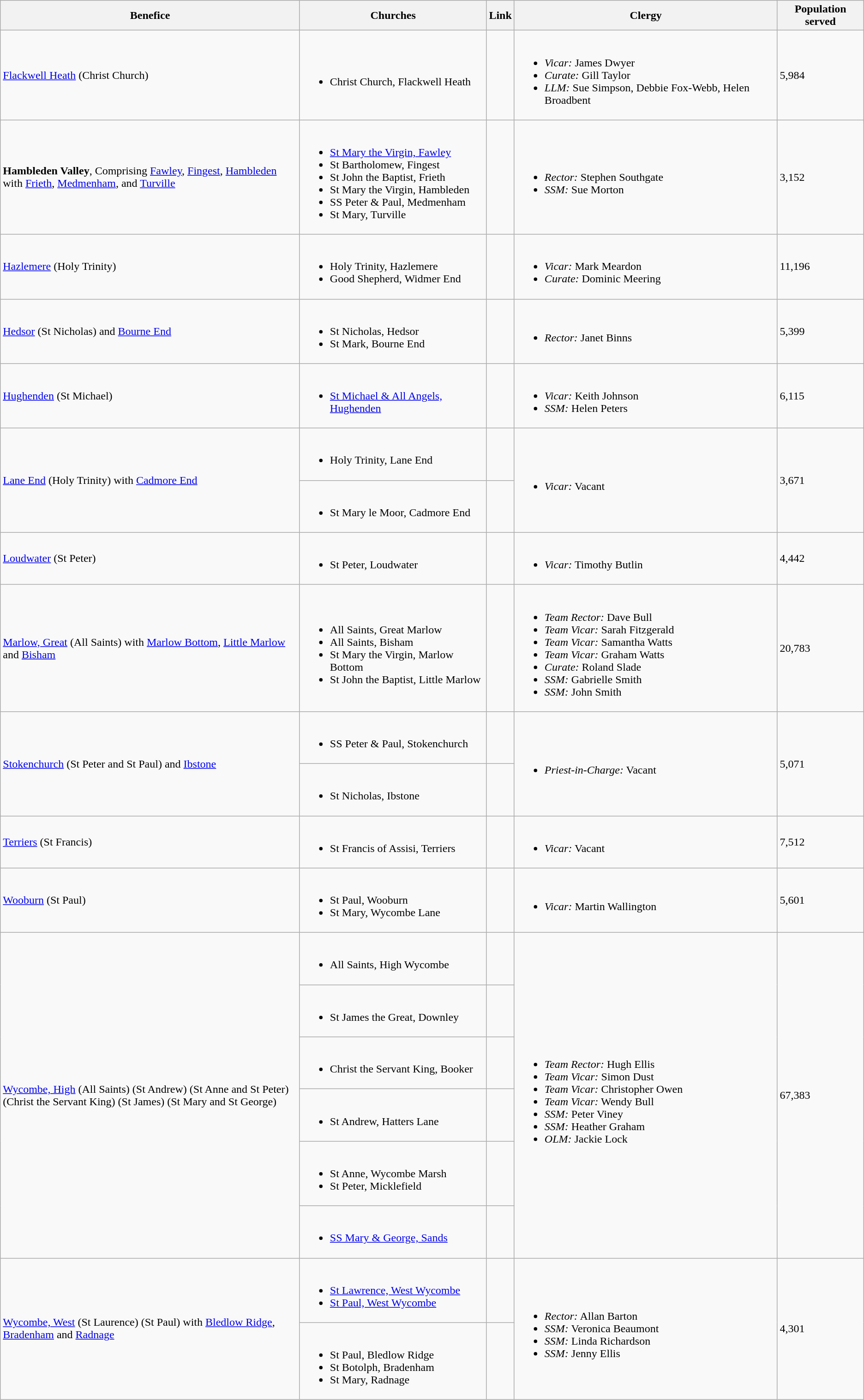<table class="wikitable">
<tr>
<th width="425">Benefice</th>
<th>Churches</th>
<th>Link</th>
<th>Clergy</th>
<th>Population served</th>
</tr>
<tr>
<td><a href='#'>Flackwell Heath</a> (Christ Church)</td>
<td><br><ul><li>Christ Church, Flackwell Heath</li></ul></td>
<td></td>
<td><br><ul><li><em>Vicar:</em> James Dwyer</li><li><em>Curate:</em> Gill Taylor</li><li><em>LLM:</em> Sue Simpson, Debbie Fox-Webb, Helen Broadbent</li></ul></td>
<td>5,984</td>
</tr>
<tr>
<td><strong>Hambleden Valley</strong>, Comprising <a href='#'>Fawley</a>, <a href='#'>Fingest</a>, <a href='#'>Hambleden</a> with <a href='#'>Frieth</a>, <a href='#'>Medmenham</a>, and <a href='#'>Turville</a></td>
<td><br><ul><li><a href='#'>St Mary the Virgin, Fawley</a></li><li>St Bartholomew, Fingest</li><li>St John the Baptist, Frieth</li><li>St Mary the Virgin, Hambleden</li><li>SS Peter & Paul, Medmenham</li><li>St Mary, Turville</li></ul></td>
<td></td>
<td><br><ul><li><em>Rector:</em> Stephen Southgate</li><li><em>SSM:</em> Sue Morton</li></ul></td>
<td>3,152</td>
</tr>
<tr>
<td><a href='#'>Hazlemere</a> (Holy Trinity)</td>
<td><br><ul><li>Holy Trinity, Hazlemere</li><li>Good Shepherd, Widmer End</li></ul></td>
<td></td>
<td><br><ul><li><em>Vicar:</em> Mark Meardon</li><li><em>Curate:</em> Dominic Meering</li></ul></td>
<td>11,196</td>
</tr>
<tr>
<td><a href='#'>Hedsor</a> (St Nicholas) and <a href='#'>Bourne End</a></td>
<td><br><ul><li>St Nicholas, Hedsor </li><li>St Mark, Bourne End</li></ul></td>
<td></td>
<td><br><ul><li><em>Rector:</em> Janet Binns</li></ul></td>
<td>5,399</td>
</tr>
<tr>
<td><a href='#'>Hughenden</a> (St Michael)</td>
<td><br><ul><li><a href='#'>St Michael & All Angels, Hughenden</a></li></ul></td>
<td></td>
<td><br><ul><li><em>Vicar:</em> Keith Johnson</li><li><em>SSM:</em> Helen Peters</li></ul></td>
<td>6,115</td>
</tr>
<tr>
<td rowspan="2"><a href='#'>Lane End</a> (Holy Trinity) with <a href='#'>Cadmore End</a></td>
<td><br><ul><li>Holy Trinity, Lane End</li></ul></td>
<td></td>
<td rowspan="2"><br><ul><li><em>Vicar:</em> Vacant</li></ul></td>
<td rowspan="2">3,671</td>
</tr>
<tr>
<td><br><ul><li>St Mary le Moor, Cadmore End</li></ul></td>
<td></td>
</tr>
<tr>
<td><a href='#'>Loudwater</a> (St Peter)</td>
<td><br><ul><li>St Peter, Loudwater</li></ul></td>
<td></td>
<td><br><ul><li><em>Vicar:</em> Timothy Butlin</li></ul></td>
<td>4,442</td>
</tr>
<tr>
<td><a href='#'>Marlow, Great</a> (All Saints) with <a href='#'>Marlow Bottom</a>, <a href='#'>Little Marlow</a> and <a href='#'>Bisham</a></td>
<td><br><ul><li>All Saints, Great Marlow</li><li>All Saints, Bisham</li><li>St Mary the Virgin, Marlow Bottom</li><li>St John the Baptist, Little Marlow</li></ul></td>
<td></td>
<td><br><ul><li><em>Team Rector:</em> Dave Bull</li><li><em>Team Vicar:</em> Sarah Fitzgerald</li><li><em>Team Vicar:</em> Samantha Watts</li><li><em>Team Vicar:</em> Graham Watts</li><li><em>Curate:</em> Roland Slade</li><li><em>SSM:</em> Gabrielle Smith</li><li><em>SSM:</em> John Smith</li></ul></td>
<td>20,783</td>
</tr>
<tr>
<td rowspan="2"><a href='#'>Stokenchurch</a> (St Peter and St Paul) and <a href='#'>Ibstone</a></td>
<td><br><ul><li>SS Peter & Paul, Stokenchurch</li></ul></td>
<td></td>
<td rowspan="2"><br><ul><li><em>Priest-in-Charge:</em> Vacant</li></ul></td>
<td rowspan="2">5,071</td>
</tr>
<tr>
<td><br><ul><li>St Nicholas, Ibstone</li></ul></td>
<td></td>
</tr>
<tr>
<td><a href='#'>Terriers</a> (St Francis)</td>
<td><br><ul><li>St Francis of Assisi, Terriers</li></ul></td>
<td></td>
<td><br><ul><li><em>Vicar:</em> Vacant</li></ul></td>
<td>7,512</td>
</tr>
<tr>
<td><a href='#'>Wooburn</a> (St Paul)</td>
<td><br><ul><li>St Paul, Wooburn</li><li>St Mary, Wycombe Lane</li></ul></td>
<td></td>
<td><br><ul><li><em>Vicar:</em> Martin Wallington</li></ul></td>
<td>5,601</td>
</tr>
<tr>
<td rowspan="6"><a href='#'>Wycombe, High</a> (All Saints) (St Andrew) (St Anne and St Peter) (Christ the Servant King) (St James) (St Mary and St George)</td>
<td><br><ul><li>All Saints, High Wycombe</li></ul></td>
<td></td>
<td rowspan="6"><br><ul><li><em>Team Rector:</em> Hugh Ellis</li><li><em>Team Vicar:</em> Simon Dust</li><li><em>Team Vicar:</em> Christopher Owen</li><li><em>Team Vicar:</em> Wendy Bull</li><li><em>SSM:</em> Peter Viney</li><li><em>SSM:</em> Heather Graham</li><li><em>OLM:</em> Jackie Lock</li></ul></td>
<td rowspan="6">67,383</td>
</tr>
<tr>
<td><br><ul><li>St James the Great, Downley</li></ul></td>
<td></td>
</tr>
<tr>
<td><br><ul><li>Christ the Servant King, Booker</li></ul></td>
<td></td>
</tr>
<tr>
<td><br><ul><li>St Andrew, Hatters Lane</li></ul></td>
<td></td>
</tr>
<tr>
<td><br><ul><li>St Anne, Wycombe Marsh</li><li>St Peter, Micklefield</li></ul></td>
<td></td>
</tr>
<tr>
<td><br><ul><li><a href='#'>SS Mary & George, Sands</a></li></ul></td>
<td></td>
</tr>
<tr>
<td rowspan="2"><a href='#'>Wycombe, West</a> (St Laurence) (St Paul) with <a href='#'>Bledlow Ridge</a>, <a href='#'>Bradenham</a> and <a href='#'>Radnage</a></td>
<td><br><ul><li><a href='#'>St Lawrence, West Wycombe</a></li><li><a href='#'>St Paul, West Wycombe</a></li></ul></td>
<td></td>
<td rowspan="2"><br><ul><li><em>Rector:</em> Allan Barton</li><li><em>SSM:</em> Veronica Beaumont</li><li><em>SSM:</em> Linda Richardson</li><li><em>SSM:</em> Jenny Ellis</li></ul></td>
<td rowspan="2">4,301</td>
</tr>
<tr>
<td><br><ul><li>St Paul, Bledlow Ridge</li><li>St Botolph, Bradenham</li><li>St Mary, Radnage</li></ul></td>
<td></td>
</tr>
</table>
